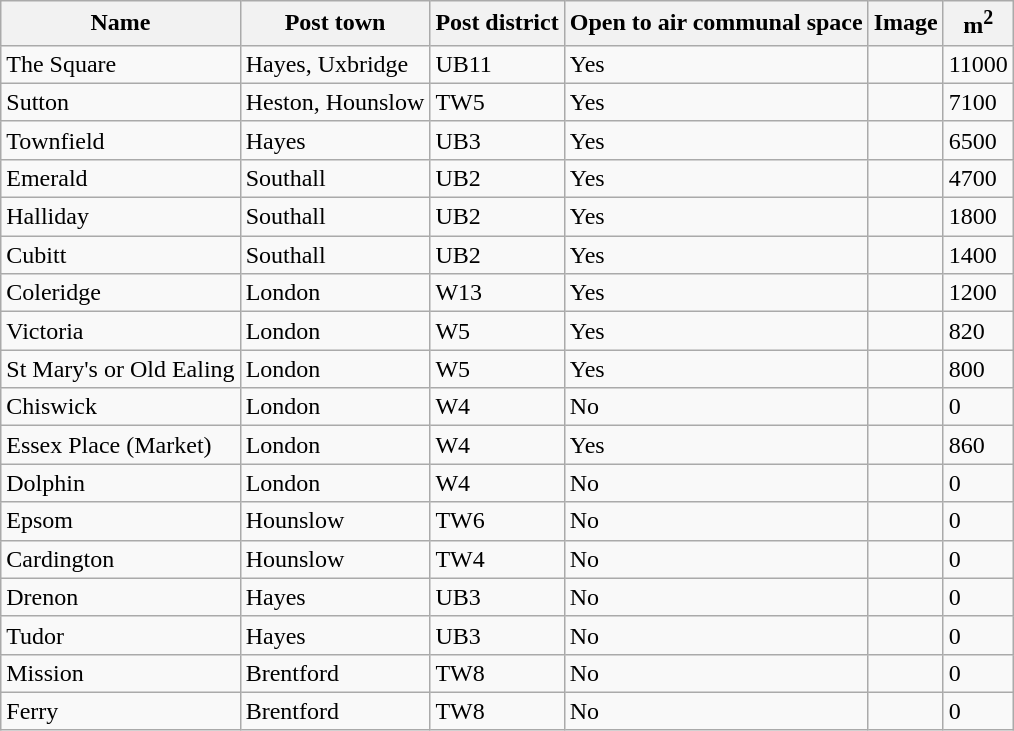<table class="wikitable sortable">
<tr>
<th>Name</th>
<th>Post town</th>
<th>Post district</th>
<th>Open to air communal space</th>
<th>Image</th>
<th>m<sup>2</sup></th>
</tr>
<tr>
<td>The Square</td>
<td>Hayes, Uxbridge</td>
<td>UB11</td>
<td>Yes</td>
<td></td>
<td>11000</td>
</tr>
<tr>
<td>Sutton</td>
<td>Heston, Hounslow</td>
<td>TW5</td>
<td>Yes</td>
<td></td>
<td>7100</td>
</tr>
<tr>
<td>Townfield</td>
<td>Hayes</td>
<td>UB3</td>
<td>Yes</td>
<td></td>
<td>6500</td>
</tr>
<tr>
<td>Emerald</td>
<td>Southall</td>
<td>UB2</td>
<td>Yes</td>
<td></td>
<td>4700</td>
</tr>
<tr>
<td>Halliday</td>
<td>Southall</td>
<td>UB2</td>
<td>Yes</td>
<td></td>
<td>1800</td>
</tr>
<tr>
<td>Cubitt</td>
<td>Southall</td>
<td>UB2</td>
<td>Yes</td>
<td></td>
<td>1400</td>
</tr>
<tr>
<td>Coleridge</td>
<td>London</td>
<td>W13</td>
<td>Yes</td>
<td></td>
<td>1200</td>
</tr>
<tr>
<td>Victoria</td>
<td>London</td>
<td>W5</td>
<td>Yes</td>
<td></td>
<td>820</td>
</tr>
<tr>
<td>St Mary's or Old Ealing</td>
<td>London</td>
<td>W5</td>
<td>Yes</td>
<td></td>
<td>800</td>
</tr>
<tr>
<td>Chiswick</td>
<td>London</td>
<td>W4</td>
<td>No</td>
<td></td>
<td>0</td>
</tr>
<tr>
<td>Essex Place (Market)</td>
<td>London</td>
<td>W4</td>
<td>Yes</td>
<td></td>
<td>860</td>
</tr>
<tr>
<td>Dolphin</td>
<td>London</td>
<td>W4</td>
<td>No</td>
<td></td>
<td>0</td>
</tr>
<tr>
<td>Epsom</td>
<td>Hounslow</td>
<td>TW6</td>
<td>No</td>
<td></td>
<td>0</td>
</tr>
<tr>
<td>Cardington</td>
<td>Hounslow</td>
<td>TW4</td>
<td>No</td>
<td></td>
<td>0</td>
</tr>
<tr>
<td>Drenon</td>
<td>Hayes</td>
<td>UB3</td>
<td>No</td>
<td></td>
<td>0</td>
</tr>
<tr>
<td>Tudor</td>
<td>Hayes</td>
<td>UB3</td>
<td>No</td>
<td></td>
<td>0</td>
</tr>
<tr>
<td>Mission</td>
<td>Brentford</td>
<td>TW8</td>
<td>No</td>
<td></td>
<td>0</td>
</tr>
<tr>
<td>Ferry</td>
<td>Brentford</td>
<td>TW8</td>
<td>No</td>
<td></td>
<td>0</td>
</tr>
</table>
